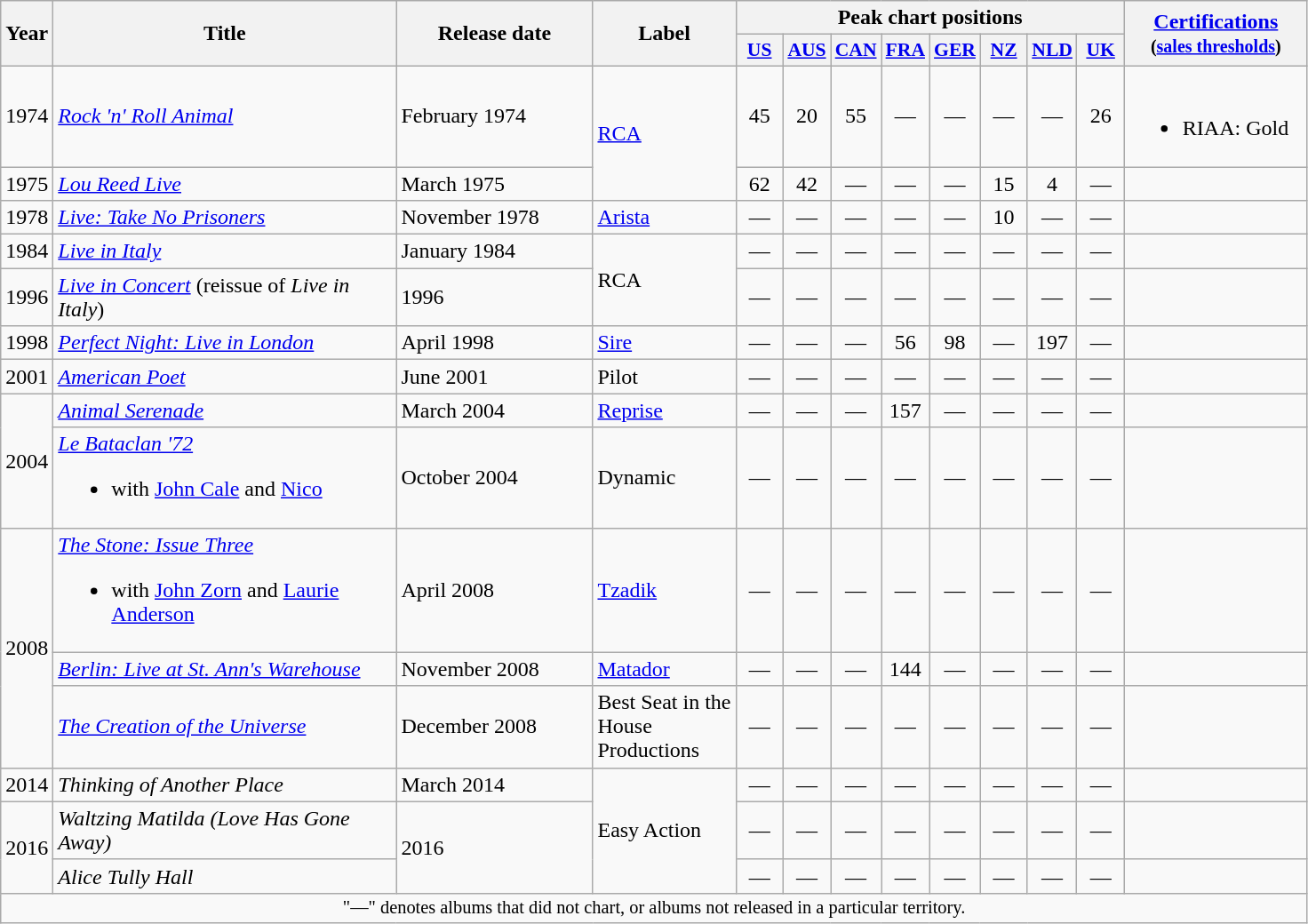<table class="wikitable" style="text-align:center;">
<tr>
<th rowspan="2">Year</th>
<th rowspan="2" width="250">Title</th>
<th rowspan="2" width="140">Release date</th>
<th rowspan="2" width="100">Label</th>
<th colspan="8">Peak chart positions</th>
<th rowspan="2" width="130"><a href='#'>Certifications</a><br><small>(<a href='#'>sales thresholds</a>)</small></th>
</tr>
<tr>
<th style="width:2em;font-size:90%;"><a href='#'>US</a><br></th>
<th style="width:2em;font-size:90%;"><a href='#'>AUS</a><br></th>
<th style="width:2em;font-size:90%;"><a href='#'>CAN</a><br></th>
<th style="width:2em;font-size:90%;"><a href='#'>FRA</a><br></th>
<th style="width:2em;font-size:90%;"><a href='#'>GER</a><br></th>
<th style="width:2em;font-size:90%;"><a href='#'>NZ</a><br></th>
<th style="width:2em;font-size:90%;"><a href='#'>NLD</a><br></th>
<th style="width:2em;font-size:90%;"><a href='#'>UK</a><br></th>
</tr>
<tr>
<td align="left">1974</td>
<td align="left"><em><a href='#'>Rock 'n' Roll Animal</a></em></td>
<td align="left">February 1974</td>
<td rowspan="2" align="left"><a href='#'>RCA</a></td>
<td>45</td>
<td>20</td>
<td>55</td>
<td>—</td>
<td>—</td>
<td>—</td>
<td>—</td>
<td>26</td>
<td align="left"><br><ul><li>RIAA: Gold</li></ul></td>
</tr>
<tr>
<td align="left">1975</td>
<td align="left"><em><a href='#'>Lou Reed Live</a></em></td>
<td align="left">March 1975</td>
<td>62</td>
<td>42</td>
<td>—</td>
<td>—</td>
<td>—</td>
<td>15</td>
<td>4</td>
<td>—</td>
<td align="left"></td>
</tr>
<tr>
<td align="left">1978</td>
<td align="left"><em><a href='#'>Live: Take No Prisoners</a></em></td>
<td align="left">November 1978</td>
<td align="left"><a href='#'>Arista</a></td>
<td>—</td>
<td>—</td>
<td>—</td>
<td>—</td>
<td>—</td>
<td>10</td>
<td>—</td>
<td>—</td>
<td align="left"></td>
</tr>
<tr>
<td align="left">1984</td>
<td align="left"><em><a href='#'>Live in Italy</a></em></td>
<td align="left">January 1984</td>
<td rowspan="2" align="left">RCA</td>
<td>—</td>
<td>—</td>
<td>—</td>
<td>—</td>
<td>—</td>
<td>—</td>
<td>—</td>
<td>—</td>
<td align="left"></td>
</tr>
<tr>
<td align="left">1996</td>
<td align="left"><em><a href='#'>Live in Concert</a></em> (reissue of <em>Live in Italy</em>)</td>
<td align="left">1996</td>
<td>—</td>
<td>—</td>
<td>—</td>
<td>—</td>
<td>—</td>
<td>—</td>
<td>—</td>
<td>—</td>
<td align="left"></td>
</tr>
<tr>
<td align="left">1998</td>
<td align="left"><em><a href='#'>Perfect Night: Live in London</a></em></td>
<td align="left">April 1998</td>
<td align="left"><a href='#'>Sire</a></td>
<td>—</td>
<td>—</td>
<td>—</td>
<td>56</td>
<td>98</td>
<td>—</td>
<td>197</td>
<td>—</td>
<td align="left"></td>
</tr>
<tr>
<td>2001</td>
<td align="left"><em><a href='#'>American Poet</a></em></td>
<td align="left">June 2001</td>
<td align="left">Pilot</td>
<td>—</td>
<td>—</td>
<td>—</td>
<td>—</td>
<td>—</td>
<td>—</td>
<td>—</td>
<td>—</td>
<td align="left"></td>
</tr>
<tr>
<td rowspan="2">2004</td>
<td align="left"><em><a href='#'>Animal Serenade</a></em></td>
<td align="left">March 2004</td>
<td align="left"><a href='#'>Reprise</a></td>
<td>—</td>
<td>—</td>
<td>—</td>
<td>157</td>
<td>—</td>
<td>—</td>
<td>—</td>
<td>—</td>
<td align="left"></td>
</tr>
<tr>
<td align="left"><em><a href='#'>Le Bataclan '72</a></em><br><ul><li>with <a href='#'>John Cale</a> and <a href='#'>Nico</a></li></ul></td>
<td align="left">October 2004</td>
<td align="left">Dynamic</td>
<td>—</td>
<td>—</td>
<td>—</td>
<td>—</td>
<td>—</td>
<td>—</td>
<td>—</td>
<td>—</td>
<td align="left"></td>
</tr>
<tr>
<td rowspan="3">2008</td>
<td align="left"><em><a href='#'>The Stone: Issue Three</a></em><br><ul><li>with <a href='#'>John Zorn</a> and <a href='#'>Laurie Anderson</a></li></ul></td>
<td align="left">April 2008</td>
<td align="left"><a href='#'>Tzadik</a></td>
<td>—</td>
<td>—</td>
<td>—</td>
<td>—</td>
<td>—</td>
<td>—</td>
<td>—</td>
<td>—</td>
<td align="left"></td>
</tr>
<tr>
<td align="left"><em><a href='#'>Berlin: Live at St. Ann's Warehouse</a></em></td>
<td align="left">November 2008</td>
<td align="left"><a href='#'>Matador</a></td>
<td>—</td>
<td>—</td>
<td>—</td>
<td>144</td>
<td>—</td>
<td>—</td>
<td>—</td>
<td>—</td>
<td align="left"></td>
</tr>
<tr>
<td align="left"><em><a href='#'>The Creation of the Universe</a></em></td>
<td align="left">December 2008</td>
<td align="left">Best Seat in the House Productions</td>
<td>—</td>
<td>—</td>
<td>—</td>
<td>—</td>
<td>—</td>
<td>—</td>
<td>—</td>
<td>—</td>
<td align="left"></td>
</tr>
<tr>
<td>2014</td>
<td align="left"><em>Thinking of Another Place</em></td>
<td align="left">March 2014</td>
<td rowspan="3" align="left">Easy Action</td>
<td>—</td>
<td>—</td>
<td>—</td>
<td>—</td>
<td>—</td>
<td>—</td>
<td>—</td>
<td>—</td>
<td align="left"></td>
</tr>
<tr>
<td rowspan="2">2016</td>
<td align="left"><em>Waltzing Matilda (Love Has Gone Away)</em></td>
<td rowspan="2" align="left">2016</td>
<td>—</td>
<td>—</td>
<td>—</td>
<td>—</td>
<td>—</td>
<td>—</td>
<td>—</td>
<td>—</td>
<td></td>
</tr>
<tr>
<td align="left"><em>Alice Tully Hall</em></td>
<td>—</td>
<td>—</td>
<td>—</td>
<td>—</td>
<td>—</td>
<td>—</td>
<td>—</td>
<td>—</td>
<td></td>
</tr>
<tr>
<td colspan="13" style="font-size: 85%">"—" denotes albums that did not chart, or albums not released in a particular territory.</td>
</tr>
</table>
